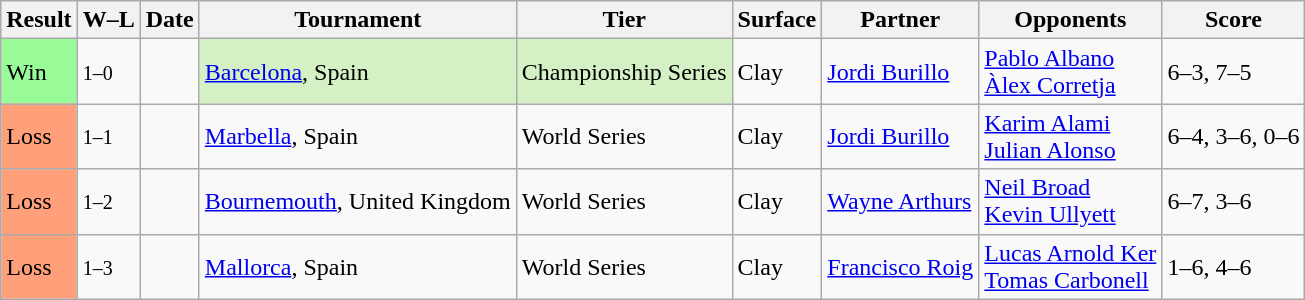<table class="sortable wikitable">
<tr>
<th>Result</th>
<th class="unsortable">W–L</th>
<th>Date</th>
<th>Tournament</th>
<th>Tier</th>
<th>Surface</th>
<th>Partner</th>
<th>Opponents</th>
<th class="unsortable">Score</th>
</tr>
<tr>
<td style="background:#98fb98;">Win</td>
<td><small>1–0</small></td>
<td><a href='#'></a></td>
<td style="background:#d4f1c5;"><a href='#'>Barcelona</a>, Spain</td>
<td style="background:#d4f1c5;">Championship Series</td>
<td>Clay</td>
<td> <a href='#'>Jordi Burillo</a></td>
<td> <a href='#'>Pablo Albano</a> <br>  <a href='#'>Àlex Corretja</a></td>
<td>6–3, 7–5</td>
</tr>
<tr>
<td style="background:#ffa07a;">Loss</td>
<td><small>1–1</small></td>
<td><a href='#'></a></td>
<td><a href='#'>Marbella</a>, Spain</td>
<td>World Series</td>
<td>Clay</td>
<td> <a href='#'>Jordi Burillo</a></td>
<td> <a href='#'>Karim Alami</a> <br>  <a href='#'>Julian Alonso</a></td>
<td>6–4, 3–6, 0–6</td>
</tr>
<tr>
<td style="background:#ffa07a;">Loss</td>
<td><small>1–2</small></td>
<td><a href='#'></a></td>
<td><a href='#'>Bournemouth</a>, United Kingdom</td>
<td>World Series</td>
<td>Clay</td>
<td> <a href='#'>Wayne Arthurs</a></td>
<td> <a href='#'>Neil Broad</a> <br>  <a href='#'>Kevin Ullyett</a></td>
<td>6–7, 3–6</td>
</tr>
<tr>
<td style="background:#ffa07a;">Loss</td>
<td><small>1–3</small></td>
<td><a href='#'></a></td>
<td><a href='#'>Mallorca</a>, Spain</td>
<td>World Series</td>
<td>Clay</td>
<td> <a href='#'>Francisco Roig</a></td>
<td> <a href='#'>Lucas Arnold Ker</a> <br>  <a href='#'>Tomas Carbonell</a></td>
<td>1–6, 4–6</td>
</tr>
</table>
